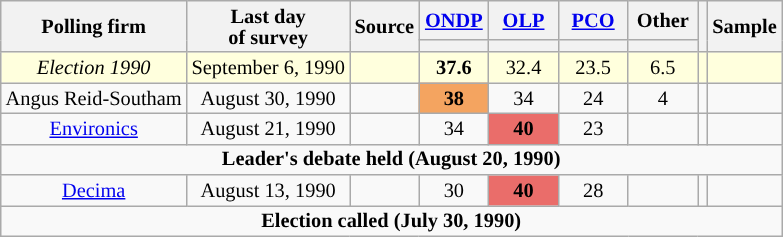<table class="wikitable sortable" style="text-align:center;font-size:85%;line-height:14px;" align="center">
<tr>
<th rowspan="2">Polling firm</th>
<th rowspan="2">Last day <br>of survey</th>
<th rowspan="2">Source</th>
<th class="unsortable" style="width:40px;"><a href='#'>ONDP</a></th>
<th class="unsortable" style="width:40px;"><a href='#'>OLP</a></th>
<th class="unsortable" style="width:40px;"><a href='#'>PCO</a></th>
<th class="unsortable" style="width:40px;">Other</th>
<th rowspan="2"></th>
<th rowspan="2">Sample</th>
</tr>
<tr style="line-height:5px;">
<th style="background:"></th>
<th style="background:"></th>
<th style="background:"></th>
<th style="background:"></th>
</tr>
<tr>
<td style="background:#ffd;"><em>Election 1990</em></td>
<td style="background:#ffd;">September 6, 1990</td>
<td style="background:#ffd;"></td>
<td style="background:#ffd;"><strong>37.6</strong></td>
<td style="background:#ffd;">32.4</td>
<td style="background:#ffd;">23.5</td>
<td style="background:#ffd;">6.5</td>
<td style="background:#ffd;"></td>
<td style="background:#ffd;"></td>
</tr>
<tr>
<td>Angus Reid-Southam</td>
<td>August 30, 1990</td>
<td></td>
<td style="background:#F4A460"><strong>38</strong></td>
<td>34</td>
<td>24</td>
<td>4</td>
<td></td>
<td></td>
</tr>
<tr>
<td><a href='#'>Environics</a></td>
<td>August 21, 1990</td>
<td></td>
<td>34</td>
<td style="background:#EA6D6A"><strong>40</strong></td>
<td>23</td>
<td></td>
<td></td>
<td></td>
</tr>
<tr>
<td colspan="10"><strong>Leader's debate held (August 20, 1990)</strong></td>
</tr>
<tr>
<td><a href='#'>Decima</a></td>
<td>August 13, 1990</td>
<td></td>
<td>30</td>
<td style="background:#EA6D6A"><strong>40</strong></td>
<td>28</td>
<td></td>
<td></td>
<td></td>
</tr>
<tr>
<td colspan="10"><strong>Election called (July 30, 1990)</strong></td>
</tr>
</table>
